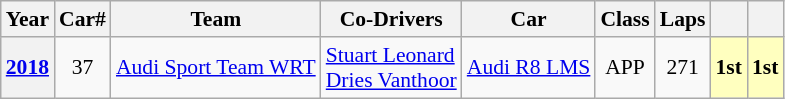<table class="wikitable" style="font-size:90%">
<tr>
<th>Year</th>
<th>Car#</th>
<th>Team</th>
<th>Co-Drivers</th>
<th>Car</th>
<th>Class</th>
<th>Laps</th>
<th></th>
<th></th>
</tr>
<tr style="text-align:center;">
<th><a href='#'>2018</a></th>
<td>37</td>
<td align="left"nowrap> <a href='#'>Audi Sport Team WRT</a></td>
<td align="left"nowrap> <a href='#'>Stuart Leonard</a><br> <a href='#'>Dries Vanthoor</a></td>
<td align="left"nowrap><a href='#'>Audi R8 LMS</a></td>
<td>APP</td>
<td>271</td>
<td style="background:#ffffbf;"><strong>1st</strong></td>
<td style="background:#ffffbf;"><strong>1st</strong></td>
</tr>
</table>
